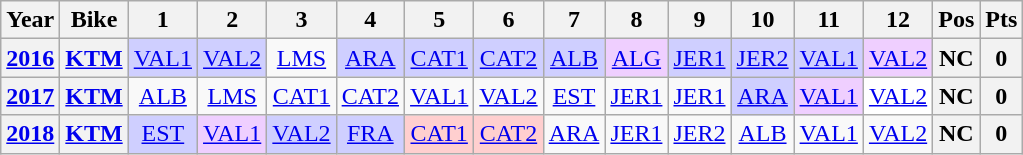<table class="wikitable" style="text-align:center">
<tr>
<th>Year</th>
<th>Bike</th>
<th>1</th>
<th>2</th>
<th>3</th>
<th>4</th>
<th>5</th>
<th>6</th>
<th>7</th>
<th>8</th>
<th>9</th>
<th>10</th>
<th>11</th>
<th>12</th>
<th>Pos</th>
<th>Pts</th>
</tr>
<tr>
<th><a href='#'>2016</a></th>
<th><a href='#'>KTM</a></th>
<td style="background:#cfcfff;"><a href='#'>VAL1</a><br></td>
<td style="background:#cfcfff;"><a href='#'>VAL2</a><br></td>
<td style="background:#;"><a href='#'>LMS</a><br></td>
<td style="background:#cfcfff;"><a href='#'>ARA</a><br></td>
<td style="background:#cfcfff;"><a href='#'>CAT1</a><br></td>
<td style="background:#cfcfff;"><a href='#'>CAT2</a><br></td>
<td style="background:#cfcfff;"><a href='#'>ALB</a><br></td>
<td style="background:#efcfff;"><a href='#'>ALG</a><br></td>
<td style="background:#cfcfff;"><a href='#'>JER1</a><br></td>
<td style="background:#cfcfff;"><a href='#'>JER2</a><br></td>
<td style="background:#cfcfff;"><a href='#'>VAL1</a><br></td>
<td style="background:#efcfff;"><a href='#'>VAL2</a><br></td>
<th>NC</th>
<th>0</th>
</tr>
<tr>
<th><a href='#'>2017</a></th>
<th><a href='#'>KTM</a></th>
<td style="background:#;"><a href='#'>ALB</a><br></td>
<td style="background:#;"><a href='#'>LMS</a><br></td>
<td style="background:#;"><a href='#'>CAT1</a><br></td>
<td style="background:#;"><a href='#'>CAT2</a><br></td>
<td style="background:#;"><a href='#'>VAL1</a><br></td>
<td style="background:#;"><a href='#'>VAL2</a><br></td>
<td style="background:#;"><a href='#'>EST</a><br></td>
<td style="background:#;"><a href='#'>JER1</a><br></td>
<td style="background:#;"><a href='#'>JER1</a><br></td>
<td style="background:#cfcfff;"><a href='#'>ARA</a><br></td>
<td style="background:#efcfff;"><a href='#'>VAL1</a><br></td>
<td style="background:#ffffff;"><a href='#'>VAL2</a><br></td>
<th style="background:#;">NC</th>
<th style="background:#;">0</th>
</tr>
<tr>
<th><a href='#'>2018</a></th>
<th><a href='#'>KTM</a></th>
<td style="background:#CFCFFF;"><a href='#'>EST</a><br></td>
<td style="background:#EFCFFF;"><a href='#'>VAL1</a><br></td>
<td style="background:#CFCFFF;"><a href='#'>VAL2</a><br></td>
<td style="background:#CFCFFF;"><a href='#'>FRA</a><br></td>
<td style="background:#FFCFCF;"><a href='#'>CAT1</a><br></td>
<td style="background:#FFCFCF;"><a href='#'>CAT2</a><br></td>
<td style="background:#;"><a href='#'>ARA</a><br></td>
<td style="background:#;"><a href='#'>JER1</a><br></td>
<td style="background:#;"><a href='#'>JER2</a><br></td>
<td style="background:#;"><a href='#'>ALB</a><br></td>
<td style="background:#;"><a href='#'>VAL1</a><br></td>
<td style="background:#;"><a href='#'>VAL2</a><br></td>
<th style="background:#;">NC</th>
<th style="background:#;">0</th>
</tr>
</table>
